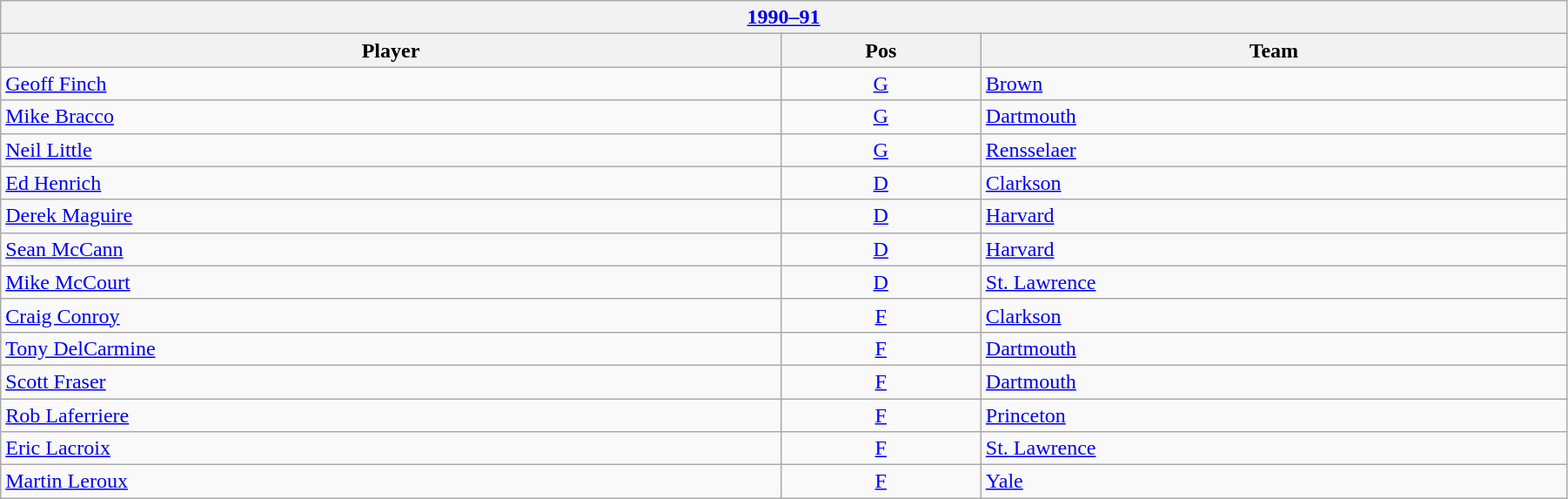<table class="wikitable" width=95%>
<tr>
<th colspan=3><a href='#'>1990–91</a></th>
</tr>
<tr>
<th>Player</th>
<th>Pos</th>
<th>Team</th>
</tr>
<tr>
<td><a href='#'>Geoff Finch</a></td>
<td align=center><a href='#'>G</a></td>
<td><a href='#'>Brown</a></td>
</tr>
<tr>
<td><a href='#'>Mike Bracco</a></td>
<td align=center><a href='#'>G</a></td>
<td><a href='#'>Dartmouth</a></td>
</tr>
<tr>
<td><a href='#'>Neil Little</a></td>
<td align=center><a href='#'>G</a></td>
<td><a href='#'>Rensselaer</a></td>
</tr>
<tr>
<td><a href='#'>Ed Henrich</a></td>
<td align=center><a href='#'>D</a></td>
<td><a href='#'>Clarkson</a></td>
</tr>
<tr>
<td><a href='#'>Derek Maguire</a></td>
<td align=center><a href='#'>D</a></td>
<td><a href='#'>Harvard</a></td>
</tr>
<tr>
<td><a href='#'>Sean McCann</a></td>
<td align=center><a href='#'>D</a></td>
<td><a href='#'>Harvard</a></td>
</tr>
<tr>
<td><a href='#'>Mike McCourt</a></td>
<td align=center><a href='#'>D</a></td>
<td><a href='#'>St. Lawrence</a></td>
</tr>
<tr>
<td><a href='#'>Craig Conroy</a></td>
<td align=center><a href='#'>F</a></td>
<td><a href='#'>Clarkson</a></td>
</tr>
<tr>
<td><a href='#'>Tony DelCarmine</a></td>
<td align=center><a href='#'>F</a></td>
<td><a href='#'>Dartmouth</a></td>
</tr>
<tr>
<td><a href='#'>Scott Fraser</a></td>
<td align=center><a href='#'>F</a></td>
<td><a href='#'>Dartmouth</a></td>
</tr>
<tr>
<td><a href='#'>Rob Laferriere</a></td>
<td align=center><a href='#'>F</a></td>
<td><a href='#'>Princeton</a></td>
</tr>
<tr>
<td><a href='#'>Eric Lacroix</a></td>
<td align=center><a href='#'>F</a></td>
<td><a href='#'>St. Lawrence</a></td>
</tr>
<tr>
<td><a href='#'>Martin Leroux</a></td>
<td align=center><a href='#'>F</a></td>
<td><a href='#'>Yale</a></td>
</tr>
</table>
